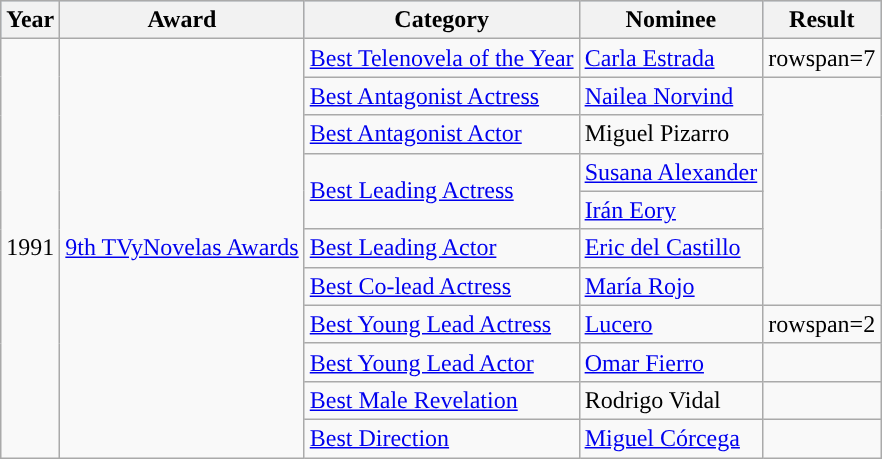<table class="wikitable">
<tr style="background:#b0c4de;">
<th>Year</th>
<th>Award</th>
<th>Category</th>
<th>Nominee</th>
<th>Result</th>
</tr>
<tr>
<td rowspan=11>1991</td>
<td rowspan=11><a href='#'>9th TVyNovelas Awards</a></td>
<td><a href='#'>Best Telenovela of the Year</a></td>
<td><a href='#'>Carla Estrada</a></td>
<td>rowspan=7 </td>
</tr>
<tr>
<td><a href='#'>Best Antagonist Actress</a></td>
<td><a href='#'>Nailea Norvind</a></td>
</tr>
<tr>
<td><a href='#'>Best Antagonist Actor</a></td>
<td>Miguel Pizarro</td>
</tr>
<tr>
<td rowspan=2><a href='#'>Best Leading Actress</a></td>
<td><a href='#'>Susana Alexander</a></td>
</tr>
<tr>
<td><a href='#'>Irán Eory</a></td>
</tr>
<tr>
<td><a href='#'>Best Leading Actor</a></td>
<td><a href='#'>Eric del Castillo</a></td>
</tr>
<tr>
<td><a href='#'>Best Co-lead Actress</a></td>
<td><a href='#'>María Rojo</a></td>
</tr>
<tr>
<td><a href='#'>Best Young Lead Actress</a></td>
<td><a href='#'>Lucero</a></td>
<td>rowspan=2 </td>
</tr>
<tr>
<td><a href='#'>Best Young Lead Actor</a></td>
<td><a href='#'>Omar Fierro</a></td>
</tr>
<tr>
<td><a href='#'>Best Male Revelation</a></td>
<td>Rodrigo Vidal</td>
<td></td>
</tr>
<tr>
<td><a href='#'>Best Direction</a></td>
<td><a href='#'>Miguel Córcega</a></td>
<td></td>
</tr>
</table>
